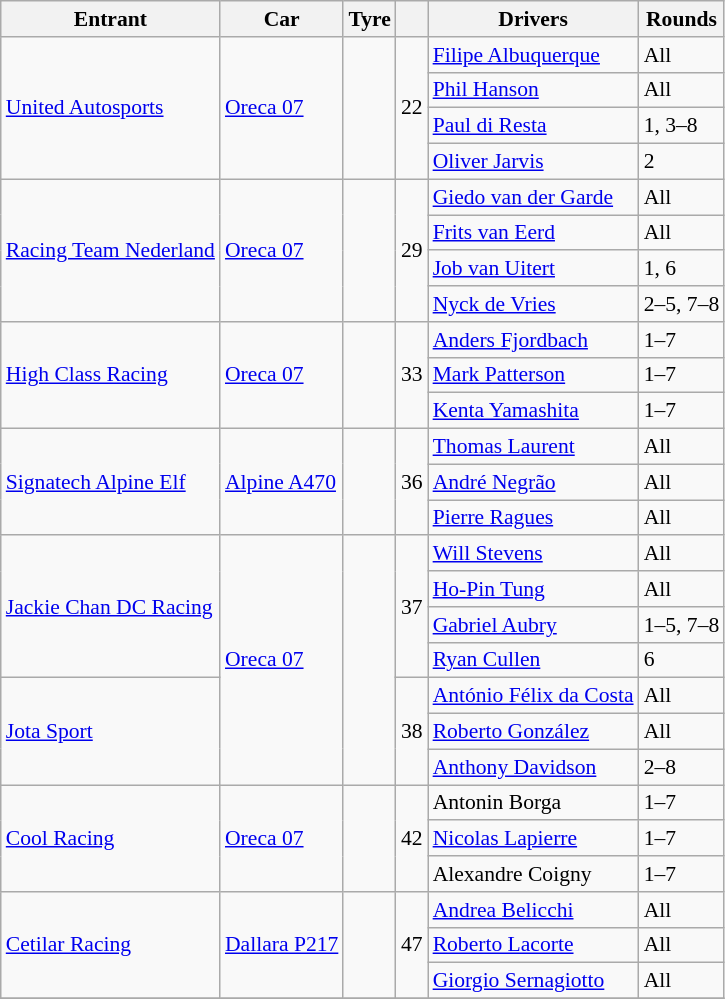<table class="wikitable" style="font-size: 90%">
<tr>
<th>Entrant</th>
<th>Car</th>
<th>Tyre</th>
<th></th>
<th>Drivers</th>
<th>Rounds</th>
</tr>
<tr>
<td rowspan=4> <a href='#'>United Autosports</a></td>
<td rowspan=4><a href='#'>Oreca 07</a></td>
<td rowspan=4></td>
<td rowspan=4>22</td>
<td> <a href='#'>Filipe Albuquerque</a></td>
<td>All</td>
</tr>
<tr>
<td> <a href='#'>Phil Hanson</a></td>
<td>All</td>
</tr>
<tr>
<td> <a href='#'>Paul di Resta</a></td>
<td>1, 3–8</td>
</tr>
<tr>
<td> <a href='#'>Oliver Jarvis</a></td>
<td>2</td>
</tr>
<tr>
<td rowspan=4> <a href='#'>Racing Team Nederland</a></td>
<td rowspan=4><a href='#'>Oreca 07</a></td>
<td rowspan=4></td>
<td rowspan=4>29</td>
<td> <a href='#'>Giedo van der Garde</a></td>
<td>All</td>
</tr>
<tr>
<td> <a href='#'>Frits van Eerd</a></td>
<td>All</td>
</tr>
<tr>
<td> <a href='#'>Job van Uitert</a></td>
<td>1, 6</td>
</tr>
<tr>
<td> <a href='#'>Nyck de Vries</a></td>
<td>2–5, 7–8</td>
</tr>
<tr>
<td rowspan=3> <a href='#'>High Class Racing</a></td>
<td rowspan=3><a href='#'>Oreca 07</a></td>
<td rowspan=3><br></td>
<td rowspan=3>33</td>
<td> <a href='#'>Anders Fjordbach</a></td>
<td>1–7</td>
</tr>
<tr>
<td> <a href='#'>Mark Patterson</a></td>
<td>1–7</td>
</tr>
<tr>
<td> <a href='#'>Kenta Yamashita</a></td>
<td>1–7</td>
</tr>
<tr>
<td rowspan=3> <a href='#'>Signatech Alpine Elf</a></td>
<td rowspan=3><a href='#'>Alpine A470</a></td>
<td rowspan=3></td>
<td rowspan=3>36</td>
<td> <a href='#'>Thomas Laurent</a></td>
<td>All</td>
</tr>
<tr>
<td> <a href='#'>André Negrão</a></td>
<td>All</td>
</tr>
<tr>
<td> <a href='#'>Pierre Ragues</a></td>
<td>All</td>
</tr>
<tr>
<td rowspan=4> <a href='#'>Jackie Chan DC Racing</a></td>
<td rowspan=7><a href='#'>Oreca 07</a></td>
<td rowspan=7></td>
<td rowspan=4>37</td>
<td> <a href='#'>Will Stevens</a></td>
<td>All</td>
</tr>
<tr>
<td> <a href='#'>Ho-Pin Tung</a></td>
<td>All</td>
</tr>
<tr>
<td> <a href='#'>Gabriel Aubry</a></td>
<td>1–5, 7–8</td>
</tr>
<tr>
<td> <a href='#'>Ryan Cullen</a></td>
<td>6</td>
</tr>
<tr>
<td rowspan=3> <a href='#'>Jota Sport</a></td>
<td rowspan=3>38</td>
<td> <a href='#'>António Félix da Costa</a></td>
<td>All</td>
</tr>
<tr>
<td> <a href='#'>Roberto González</a></td>
<td>All</td>
</tr>
<tr>
<td> <a href='#'>Anthony Davidson</a></td>
<td>2–8</td>
</tr>
<tr>
<td rowspan=3> <a href='#'>Cool Racing</a></td>
<td rowspan=3><a href='#'>Oreca 07</a></td>
<td rowspan=3></td>
<td rowspan=3>42</td>
<td> Antonin Borga</td>
<td>1–7</td>
</tr>
<tr>
<td> <a href='#'>Nicolas Lapierre</a></td>
<td>1–7</td>
</tr>
<tr>
<td> Alexandre Coigny</td>
<td>1–7</td>
</tr>
<tr>
<td rowspan=3> <a href='#'>Cetilar Racing</a></td>
<td rowspan=3><a href='#'>Dallara P217</a></td>
<td rowspan=3></td>
<td rowspan=3>47</td>
<td> <a href='#'>Andrea Belicchi</a></td>
<td>All</td>
</tr>
<tr>
<td> <a href='#'>Roberto Lacorte</a></td>
<td>All</td>
</tr>
<tr>
<td> <a href='#'>Giorgio Sernagiotto</a></td>
<td>All</td>
</tr>
<tr>
</tr>
</table>
